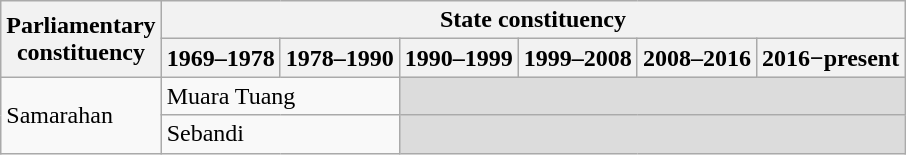<table class="wikitable">
<tr>
<th rowspan="2">Parliamentary<br>constituency</th>
<th colspan="6">State constituency</th>
</tr>
<tr>
<th>1969–1978</th>
<th>1978–1990</th>
<th>1990–1999</th>
<th>1999–2008</th>
<th>2008–2016</th>
<th>2016−present</th>
</tr>
<tr>
<td rowspan="2">Samarahan</td>
<td colspan="2">Muara Tuang</td>
<td colspan="4" bgcolor="dcdcdc"></td>
</tr>
<tr>
<td colspan="2">Sebandi</td>
<td colspan="4" bgcolor="dcdcdc"></td>
</tr>
</table>
